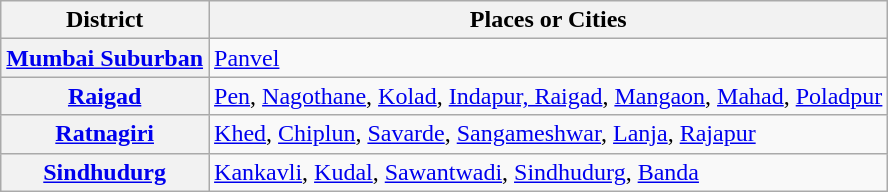<table class="wikitable">
<tr>
<th>District</th>
<th>Places or Cities</th>
</tr>
<tr>
<th><a href='#'>Mumbai Suburban</a></th>
<td><a href='#'>Panvel</a></td>
</tr>
<tr>
<th><a href='#'>Raigad</a></th>
<td><a href='#'>Pen</a>, <a href='#'>Nagothane</a>, <a href='#'>Kolad</a>, <a href='#'>Indapur, Raigad</a>, <a href='#'>Mangaon</a>, <a href='#'>Mahad</a>, <a href='#'>Poladpur</a></td>
</tr>
<tr>
<th><a href='#'>Ratnagiri</a></th>
<td><a href='#'>Khed</a>, <a href='#'>Chiplun</a>, <a href='#'>Savarde</a>, <a href='#'>Sangameshwar</a>, <a href='#'>Lanja</a>, <a href='#'>Rajapur</a></td>
</tr>
<tr>
<th><a href='#'>Sindhudurg</a></th>
<td><a href='#'>Kankavli</a>, <a href='#'>Kudal</a>, <a href='#'>Sawantwadi</a>, <a href='#'>Sindhudurg</a>, <a href='#'>Banda</a></td>
</tr>
</table>
